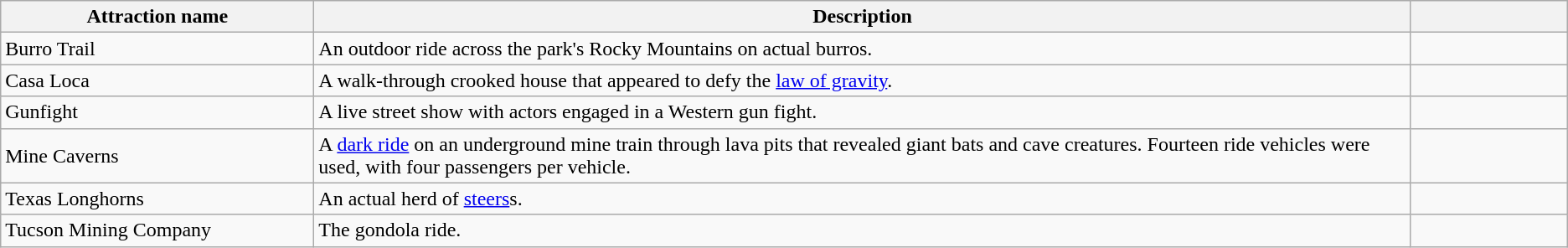<table class="wikitable">
<tr>
<th width=20%>Attraction name</th>
<th width=70%>Description</th>
<th width=10%></th>
</tr>
<tr>
<td>Burro Trail</td>
<td>An outdoor ride across the park's Rocky Mountains on actual burros.</td>
<td></td>
</tr>
<tr>
<td>Casa Loca</td>
<td>A walk-through crooked house that appeared to defy the <a href='#'>law of gravity</a>.</td>
<td></td>
</tr>
<tr>
<td>Gunfight</td>
<td>A live street show with actors engaged in a Western gun fight.</td>
<td></td>
</tr>
<tr>
<td>Mine Caverns</td>
<td>A <a href='#'>dark ride</a> on an underground mine train through lava pits that revealed giant bats and cave creatures. Fourteen ride vehicles were used, with four passengers per vehicle.</td>
<td></td>
</tr>
<tr>
<td>Texas Longhorns</td>
<td>An actual herd of <a href='#'>steers</a>s.</td>
<td></td>
</tr>
<tr>
<td>Tucson Mining Company</td>
<td>The gondola ride.</td>
<td></td>
</tr>
</table>
